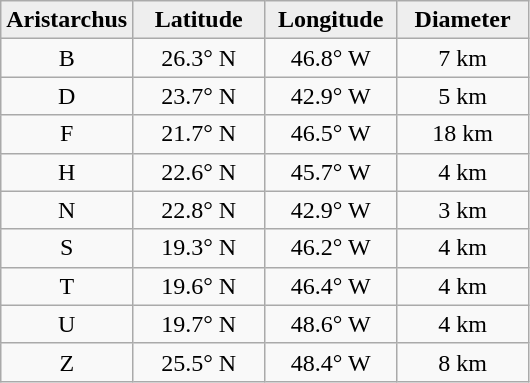<table class="wikitable">
<tr>
<th width="25%" style="background:#eeeeee;">Aristarchus</th>
<th width="25%" style="background:#eeeeee;">Latitude</th>
<th width="25%" style="background:#eeeeee;">Longitude</th>
<th width="25%" style="background:#eeeeee;">Diameter</th>
</tr>
<tr>
<td align="center">B</td>
<td align="center">26.3° N</td>
<td align="center">46.8° W</td>
<td align="center">7 km</td>
</tr>
<tr>
<td align="center">D</td>
<td align="center">23.7° N</td>
<td align="center">42.9° W</td>
<td align="center">5 km</td>
</tr>
<tr>
<td align="center">F</td>
<td align="center">21.7° N</td>
<td align="center">46.5° W</td>
<td align="center">18 km</td>
</tr>
<tr>
<td align="center">H</td>
<td align="center">22.6° N</td>
<td align="center">45.7° W</td>
<td align="center">4 km</td>
</tr>
<tr>
<td align="center">N</td>
<td align="center">22.8° N</td>
<td align="center">42.9° W</td>
<td align="center">3 km</td>
</tr>
<tr>
<td align="center">S</td>
<td align="center">19.3° N</td>
<td align="center">46.2° W</td>
<td align="center">4 km</td>
</tr>
<tr>
<td align="center">T</td>
<td align="center">19.6° N</td>
<td align="center">46.4° W</td>
<td align="center">4 km</td>
</tr>
<tr>
<td align="center">U</td>
<td align="center">19.7° N</td>
<td align="center">48.6° W</td>
<td align="center">4 km</td>
</tr>
<tr>
<td align="center">Z</td>
<td align="center">25.5° N</td>
<td align="center">48.4° W</td>
<td align="center">8 km</td>
</tr>
</table>
